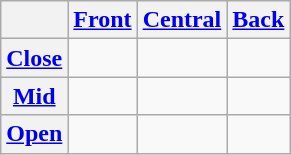<table class="wikitable" style="text-align:center">
<tr>
<th></th>
<th><a href='#'>Front</a></th>
<th><a href='#'>Central</a></th>
<th><a href='#'>Back</a></th>
</tr>
<tr style="text-align: center;">
<th><a href='#'>Close</a></th>
<td></td>
<td></td>
<td></td>
</tr>
<tr style="text-align: center;">
<th><a href='#'>Mid</a></th>
<td></td>
<td></td>
<td></td>
</tr>
<tr style="text-align: center;">
<th><a href='#'>Open</a></th>
<td></td>
<td></td>
<td></td>
</tr>
</table>
